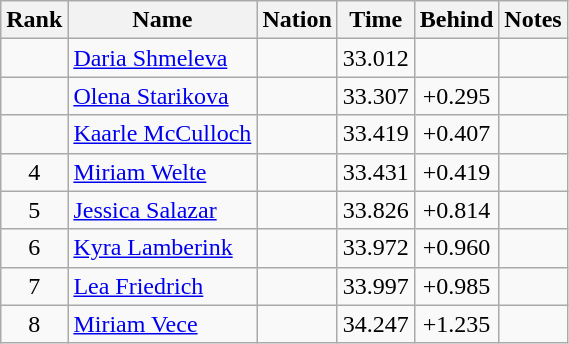<table class="wikitable sortable" style="text-align:center">
<tr>
<th>Rank</th>
<th>Name</th>
<th>Nation</th>
<th>Time</th>
<th>Behind</th>
<th>Notes</th>
</tr>
<tr>
<td></td>
<td align=left><a href='#'>Daria Shmeleva</a></td>
<td align=left></td>
<td>33.012</td>
<td></td>
<td></td>
</tr>
<tr>
<td></td>
<td align=left><a href='#'>Olena Starikova</a></td>
<td align=left></td>
<td>33.307</td>
<td>+0.295</td>
<td></td>
</tr>
<tr>
<td></td>
<td align=left><a href='#'>Kaarle McCulloch</a></td>
<td align=left></td>
<td>33.419</td>
<td>+0.407</td>
<td></td>
</tr>
<tr>
<td>4</td>
<td align=left><a href='#'>Miriam Welte</a></td>
<td align=left></td>
<td>33.431</td>
<td>+0.419</td>
<td></td>
</tr>
<tr>
<td>5</td>
<td align=left><a href='#'>Jessica Salazar</a></td>
<td align=left></td>
<td>33.826</td>
<td>+0.814</td>
<td></td>
</tr>
<tr>
<td>6</td>
<td align=left><a href='#'>Kyra Lamberink</a></td>
<td align=left></td>
<td>33.972</td>
<td>+0.960</td>
<td></td>
</tr>
<tr>
<td>7</td>
<td align=left><a href='#'>Lea Friedrich</a></td>
<td align=left></td>
<td>33.997</td>
<td>+0.985</td>
<td></td>
</tr>
<tr>
<td>8</td>
<td align=left><a href='#'>Miriam Vece</a></td>
<td align=left></td>
<td>34.247</td>
<td>+1.235</td>
<td></td>
</tr>
</table>
